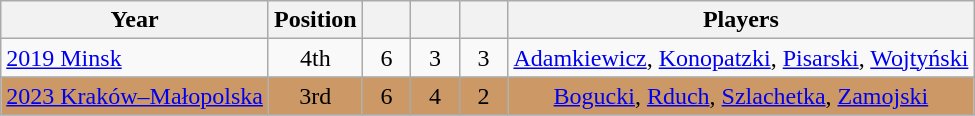<table class="wikitable" style="text-align: center;">
<tr>
<th>Year</th>
<th>Position</th>
<th width="25px"></th>
<th width="25px"></th>
<th width="25px"></th>
<th>Players</th>
</tr>
<tr>
<td style="text-align: left;"> <a href='#'>2019 Minsk</a></td>
<td>4th</td>
<td>6</td>
<td>3</td>
<td>3</td>
<td><a href='#'>Adamkiewicz</a>, <a href='#'>Konopatzki</a>, <a href='#'>Pisarski</a>, <a href='#'>Wojtyński</a></td>
</tr>
<tr style="background:#c96;">
<td style="text-align: left;"> <a href='#'>2023 Kraków–Małopolska</a></td>
<td>3rd</td>
<td>6</td>
<td>4</td>
<td>2</td>
<td><a href='#'>Bogucki</a>, <a href='#'>Rduch</a>, <a href='#'>Szlachetka</a>, <a href='#'>Zamojski</a></td>
</tr>
</table>
